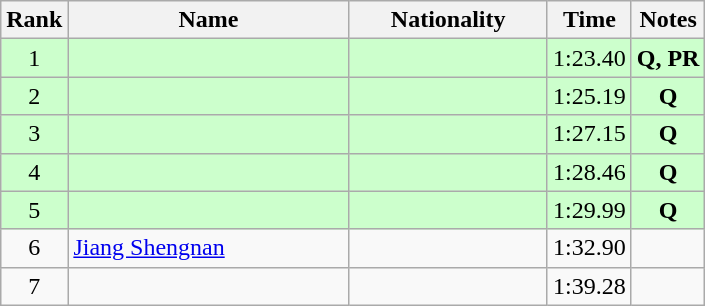<table class="wikitable sortable" style="text-align:center">
<tr>
<th>Rank</th>
<th style="width:180px">Name</th>
<th style="width:125px">Nationality</th>
<th>Time</th>
<th>Notes</th>
</tr>
<tr style="background:#cfc;">
<td>1</td>
<td style="text-align:left;"></td>
<td style="text-align:left;"></td>
<td>1:23.40</td>
<td><strong>Q, PR</strong></td>
</tr>
<tr style="background:#cfc;">
<td>2</td>
<td style="text-align:left;"></td>
<td style="text-align:left;"></td>
<td>1:25.19</td>
<td><strong>Q</strong></td>
</tr>
<tr style="background:#cfc;">
<td>3</td>
<td style="text-align:left;"></td>
<td style="text-align:left;"></td>
<td>1:27.15</td>
<td><strong>Q</strong></td>
</tr>
<tr style="background:#cfc;">
<td>4</td>
<td style="text-align:left;"></td>
<td style="text-align:left;"></td>
<td>1:28.46</td>
<td><strong>Q</strong></td>
</tr>
<tr style="background:#cfc;">
<td>5</td>
<td style="text-align:left;"></td>
<td style="text-align:left;"></td>
<td>1:29.99</td>
<td><strong>Q</strong></td>
</tr>
<tr>
<td>6</td>
<td style="text-align:left;"><a href='#'>Jiang Shengnan</a></td>
<td style="text-align:left;"></td>
<td>1:32.90</td>
<td></td>
</tr>
<tr>
<td>7</td>
<td style="text-align:left;"></td>
<td style="text-align:left;"></td>
<td>1:39.28</td>
<td></td>
</tr>
</table>
